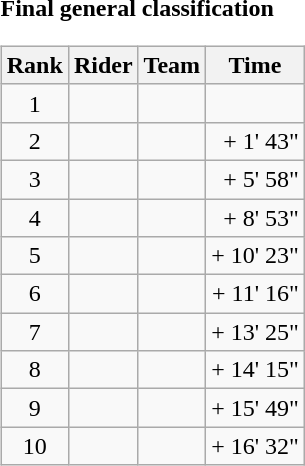<table>
<tr>
<td><strong>Final general classification</strong><br><table class="wikitable">
<tr>
<th scope="col">Rank</th>
<th scope="col">Rider</th>
<th scope="col">Team</th>
<th scope="col">Time</th>
</tr>
<tr>
<td style="text-align:center;">1</td>
<td></td>
<td></td>
<td style="text-align:right;"></td>
</tr>
<tr>
<td style="text-align:center;">2</td>
<td></td>
<td></td>
<td style="text-align:right;">+ 1' 43"</td>
</tr>
<tr>
<td style="text-align:center;">3</td>
<td></td>
<td></td>
<td style="text-align:right;">+ 5' 58"</td>
</tr>
<tr>
<td style="text-align:center;">4</td>
<td></td>
<td></td>
<td style="text-align:right;">+ 8' 53"</td>
</tr>
<tr>
<td style="text-align:center;">5</td>
<td></td>
<td></td>
<td style="text-align:right;">+ 10' 23"</td>
</tr>
<tr>
<td style="text-align:center;">6</td>
<td></td>
<td></td>
<td style="text-align:right;">+ 11' 16"</td>
</tr>
<tr>
<td style="text-align:center;">7</td>
<td></td>
<td></td>
<td style="text-align:right;">+ 13' 25"</td>
</tr>
<tr>
<td style="text-align:center;">8</td>
<td></td>
<td></td>
<td style="text-align:right;">+ 14' 15"</td>
</tr>
<tr>
<td style="text-align:center;">9</td>
<td></td>
<td></td>
<td style="text-align:right;">+ 15' 49"</td>
</tr>
<tr>
<td style="text-align:center;">10</td>
<td></td>
<td></td>
<td style="text-align:right;">+ 16' 32"</td>
</tr>
</table>
</td>
</tr>
</table>
